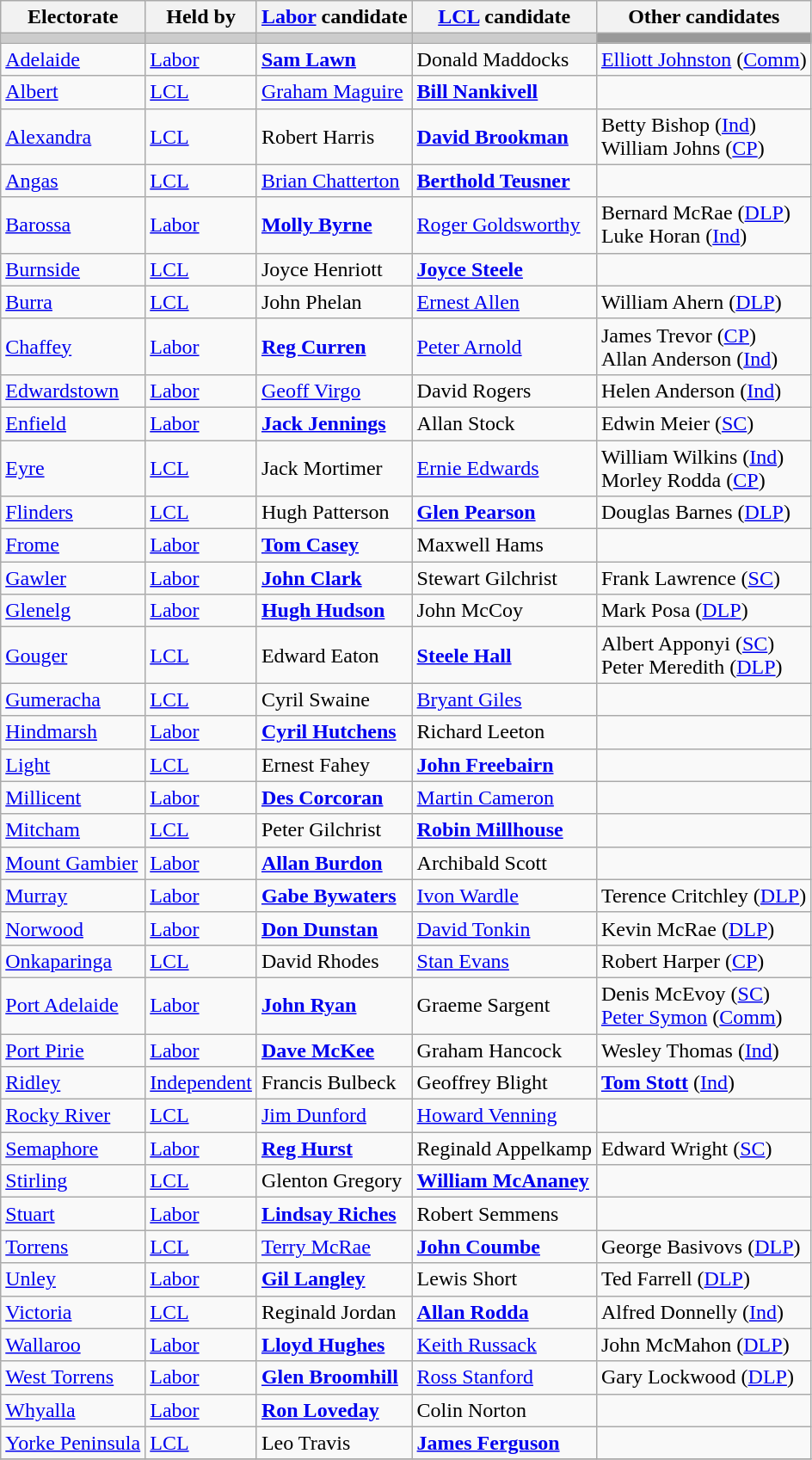<table class="wikitable">
<tr>
<th>Electorate</th>
<th>Held by</th>
<th><a href='#'>Labor</a> candidate</th>
<th><a href='#'>LCL</a> candidate</th>
<th>Other candidates</th>
</tr>
<tr bgcolor="#cccccc">
<td></td>
<td></td>
<td></td>
<td></td>
<td bgcolor="#999999"></td>
</tr>
<tr>
<td><a href='#'>Adelaide</a></td>
<td><a href='#'>Labor</a></td>
<td><strong><a href='#'>Sam Lawn</a></strong></td>
<td>Donald Maddocks</td>
<td><a href='#'>Elliott Johnston</a> (<a href='#'>Comm</a>)</td>
</tr>
<tr>
<td><a href='#'>Albert</a></td>
<td><a href='#'>LCL</a></td>
<td><a href='#'>Graham Maguire</a></td>
<td><strong><a href='#'>Bill Nankivell</a></strong></td>
<td></td>
</tr>
<tr>
<td><a href='#'>Alexandra</a></td>
<td><a href='#'>LCL</a></td>
<td>Robert Harris</td>
<td><strong><a href='#'>David Brookman</a></strong></td>
<td>Betty Bishop (<a href='#'>Ind</a>) <br> William Johns (<a href='#'>CP</a>)</td>
</tr>
<tr>
<td><a href='#'>Angas</a></td>
<td><a href='#'>LCL</a></td>
<td><a href='#'>Brian Chatterton</a></td>
<td><strong><a href='#'>Berthold Teusner</a></strong></td>
<td></td>
</tr>
<tr>
<td><a href='#'>Barossa</a></td>
<td><a href='#'>Labor</a></td>
<td><strong><a href='#'>Molly Byrne</a></strong></td>
<td><a href='#'>Roger Goldsworthy</a></td>
<td>Bernard McRae (<a href='#'>DLP</a>) <br> Luke Horan (<a href='#'>Ind</a>)</td>
</tr>
<tr>
<td><a href='#'>Burnside</a></td>
<td><a href='#'>LCL</a></td>
<td>Joyce Henriott</td>
<td><strong><a href='#'>Joyce Steele</a></strong></td>
<td></td>
</tr>
<tr>
<td><a href='#'>Burra</a></td>
<td><a href='#'>LCL</a></td>
<td>John Phelan</td>
<td><a href='#'>Ernest Allen</a></td>
<td>William Ahern (<a href='#'>DLP</a>)</td>
</tr>
<tr>
<td><a href='#'>Chaffey</a></td>
<td><a href='#'>Labor</a></td>
<td><strong><a href='#'>Reg Curren</a></strong></td>
<td><a href='#'>Peter Arnold</a></td>
<td>James Trevor (<a href='#'>CP</a>) <br> Allan Anderson (<a href='#'>Ind</a>)</td>
</tr>
<tr>
<td><a href='#'>Edwardstown</a></td>
<td><a href='#'>Labor</a></td>
<td><a href='#'>Geoff Virgo</a></td>
<td>David Rogers</td>
<td>Helen Anderson (<a href='#'>Ind</a>)</td>
</tr>
<tr>
<td><a href='#'>Enfield</a></td>
<td><a href='#'>Labor</a></td>
<td><strong><a href='#'>Jack Jennings</a></strong></td>
<td>Allan Stock</td>
<td>Edwin Meier (<a href='#'>SC</a>)</td>
</tr>
<tr>
<td><a href='#'>Eyre</a></td>
<td><a href='#'>LCL</a></td>
<td>Jack Mortimer</td>
<td><a href='#'>Ernie Edwards</a></td>
<td>William Wilkins (<a href='#'>Ind</a>) <br> Morley Rodda (<a href='#'>CP</a>)</td>
</tr>
<tr>
<td><a href='#'>Flinders</a></td>
<td><a href='#'>LCL</a></td>
<td>Hugh Patterson</td>
<td><strong><a href='#'>Glen Pearson</a></strong></td>
<td>Douglas Barnes (<a href='#'>DLP</a>)</td>
</tr>
<tr>
<td><a href='#'>Frome</a></td>
<td><a href='#'>Labor</a></td>
<td><strong><a href='#'>Tom Casey</a></strong></td>
<td>Maxwell Hams</td>
<td></td>
</tr>
<tr>
<td><a href='#'>Gawler</a></td>
<td><a href='#'>Labor</a></td>
<td><strong><a href='#'>John Clark</a></strong></td>
<td>Stewart Gilchrist</td>
<td>Frank Lawrence (<a href='#'>SC</a>)</td>
</tr>
<tr>
<td><a href='#'>Glenelg</a></td>
<td><a href='#'>Labor</a></td>
<td><strong><a href='#'>Hugh Hudson</a></strong></td>
<td>John McCoy</td>
<td>Mark Posa (<a href='#'>DLP</a>)</td>
</tr>
<tr>
<td><a href='#'>Gouger</a></td>
<td><a href='#'>LCL</a></td>
<td>Edward Eaton</td>
<td><strong><a href='#'>Steele Hall</a></strong></td>
<td>Albert Apponyi (<a href='#'>SC</a>) <br> Peter Meredith (<a href='#'>DLP</a>)</td>
</tr>
<tr>
<td><a href='#'>Gumeracha</a></td>
<td><a href='#'>LCL</a></td>
<td>Cyril Swaine</td>
<td><a href='#'>Bryant Giles</a></td>
<td></td>
</tr>
<tr>
<td><a href='#'>Hindmarsh</a></td>
<td><a href='#'>Labor</a></td>
<td><strong><a href='#'>Cyril Hutchens</a></strong></td>
<td>Richard Leeton</td>
<td></td>
</tr>
<tr>
<td><a href='#'>Light</a></td>
<td><a href='#'>LCL</a></td>
<td>Ernest Fahey</td>
<td><strong><a href='#'>John Freebairn</a></strong></td>
<td></td>
</tr>
<tr>
<td><a href='#'>Millicent</a></td>
<td><a href='#'>Labor</a></td>
<td><strong><a href='#'>Des Corcoran</a></strong></td>
<td><a href='#'>Martin Cameron</a></td>
<td></td>
</tr>
<tr>
<td><a href='#'>Mitcham</a></td>
<td><a href='#'>LCL</a></td>
<td>Peter Gilchrist</td>
<td><strong><a href='#'>Robin Millhouse</a></strong></td>
<td></td>
</tr>
<tr>
<td><a href='#'>Mount Gambier</a></td>
<td><a href='#'>Labor</a></td>
<td><strong><a href='#'>Allan Burdon</a></strong></td>
<td>Archibald Scott</td>
<td></td>
</tr>
<tr>
<td><a href='#'>Murray</a></td>
<td><a href='#'>Labor</a></td>
<td><strong><a href='#'>Gabe Bywaters</a></strong></td>
<td><a href='#'>Ivon Wardle</a></td>
<td>Terence Critchley (<a href='#'>DLP</a>)</td>
</tr>
<tr>
<td><a href='#'>Norwood</a></td>
<td><a href='#'>Labor</a></td>
<td><strong><a href='#'>Don Dunstan</a></strong></td>
<td><a href='#'>David Tonkin</a></td>
<td>Kevin McRae (<a href='#'>DLP</a>)</td>
</tr>
<tr>
<td><a href='#'>Onkaparinga</a></td>
<td><a href='#'>LCL</a></td>
<td>David Rhodes</td>
<td><a href='#'>Stan Evans</a></td>
<td>Robert Harper (<a href='#'>CP</a>)</td>
</tr>
<tr>
<td><a href='#'>Port Adelaide</a></td>
<td><a href='#'>Labor</a></td>
<td><strong><a href='#'>John Ryan</a></strong></td>
<td>Graeme Sargent</td>
<td>Denis McEvoy (<a href='#'>SC</a>) <br> <a href='#'>Peter Symon</a> (<a href='#'>Comm</a>)</td>
</tr>
<tr>
<td><a href='#'>Port Pirie</a></td>
<td><a href='#'>Labor</a></td>
<td><strong><a href='#'>Dave McKee</a></strong></td>
<td>Graham Hancock</td>
<td>Wesley Thomas (<a href='#'>Ind</a>)</td>
</tr>
<tr>
<td><a href='#'>Ridley</a></td>
<td><a href='#'>Independent</a></td>
<td>Francis Bulbeck</td>
<td>Geoffrey Blight</td>
<td><strong><a href='#'>Tom Stott</a></strong> (<a href='#'>Ind</a>)</td>
</tr>
<tr>
<td><a href='#'>Rocky River</a></td>
<td><a href='#'>LCL</a></td>
<td><a href='#'>Jim Dunford</a></td>
<td><a href='#'>Howard Venning</a></td>
<td></td>
</tr>
<tr>
<td><a href='#'>Semaphore</a></td>
<td><a href='#'>Labor</a></td>
<td><strong><a href='#'>Reg Hurst</a></strong></td>
<td>Reginald Appelkamp</td>
<td>Edward Wright (<a href='#'>SC</a>)</td>
</tr>
<tr>
<td><a href='#'>Stirling</a></td>
<td><a href='#'>LCL</a></td>
<td>Glenton Gregory</td>
<td><strong><a href='#'>William McAnaney</a></strong></td>
<td></td>
</tr>
<tr>
<td><a href='#'>Stuart</a></td>
<td><a href='#'>Labor</a></td>
<td><strong><a href='#'>Lindsay Riches</a></strong></td>
<td>Robert Semmens</td>
<td></td>
</tr>
<tr>
<td><a href='#'>Torrens</a></td>
<td><a href='#'>LCL</a></td>
<td><a href='#'>Terry McRae</a></td>
<td><strong><a href='#'>John Coumbe</a></strong></td>
<td>George Basivovs (<a href='#'>DLP</a>)</td>
</tr>
<tr>
<td><a href='#'>Unley</a></td>
<td><a href='#'>Labor</a></td>
<td><strong><a href='#'>Gil Langley</a></strong></td>
<td>Lewis Short</td>
<td>Ted Farrell (<a href='#'>DLP</a>)</td>
</tr>
<tr>
<td><a href='#'>Victoria</a></td>
<td><a href='#'>LCL</a></td>
<td>Reginald Jordan</td>
<td><strong><a href='#'>Allan Rodda</a></strong></td>
<td>Alfred Donnelly (<a href='#'>Ind</a>)</td>
</tr>
<tr>
<td><a href='#'>Wallaroo</a></td>
<td><a href='#'>Labor</a></td>
<td><strong><a href='#'>Lloyd Hughes</a></strong></td>
<td><a href='#'>Keith Russack</a></td>
<td>John McMahon (<a href='#'>DLP</a>)</td>
</tr>
<tr>
<td><a href='#'>West Torrens</a></td>
<td><a href='#'>Labor</a></td>
<td><strong><a href='#'>Glen Broomhill</a></strong></td>
<td><a href='#'>Ross Stanford</a></td>
<td>Gary Lockwood (<a href='#'>DLP</a>)</td>
</tr>
<tr>
<td><a href='#'>Whyalla</a></td>
<td><a href='#'>Labor</a></td>
<td><strong><a href='#'>Ron Loveday</a></strong></td>
<td>Colin Norton</td>
<td></td>
</tr>
<tr>
<td><a href='#'>Yorke Peninsula</a></td>
<td><a href='#'>LCL</a></td>
<td>Leo Travis</td>
<td><strong><a href='#'>James Ferguson</a></strong></td>
<td></td>
</tr>
<tr>
</tr>
</table>
